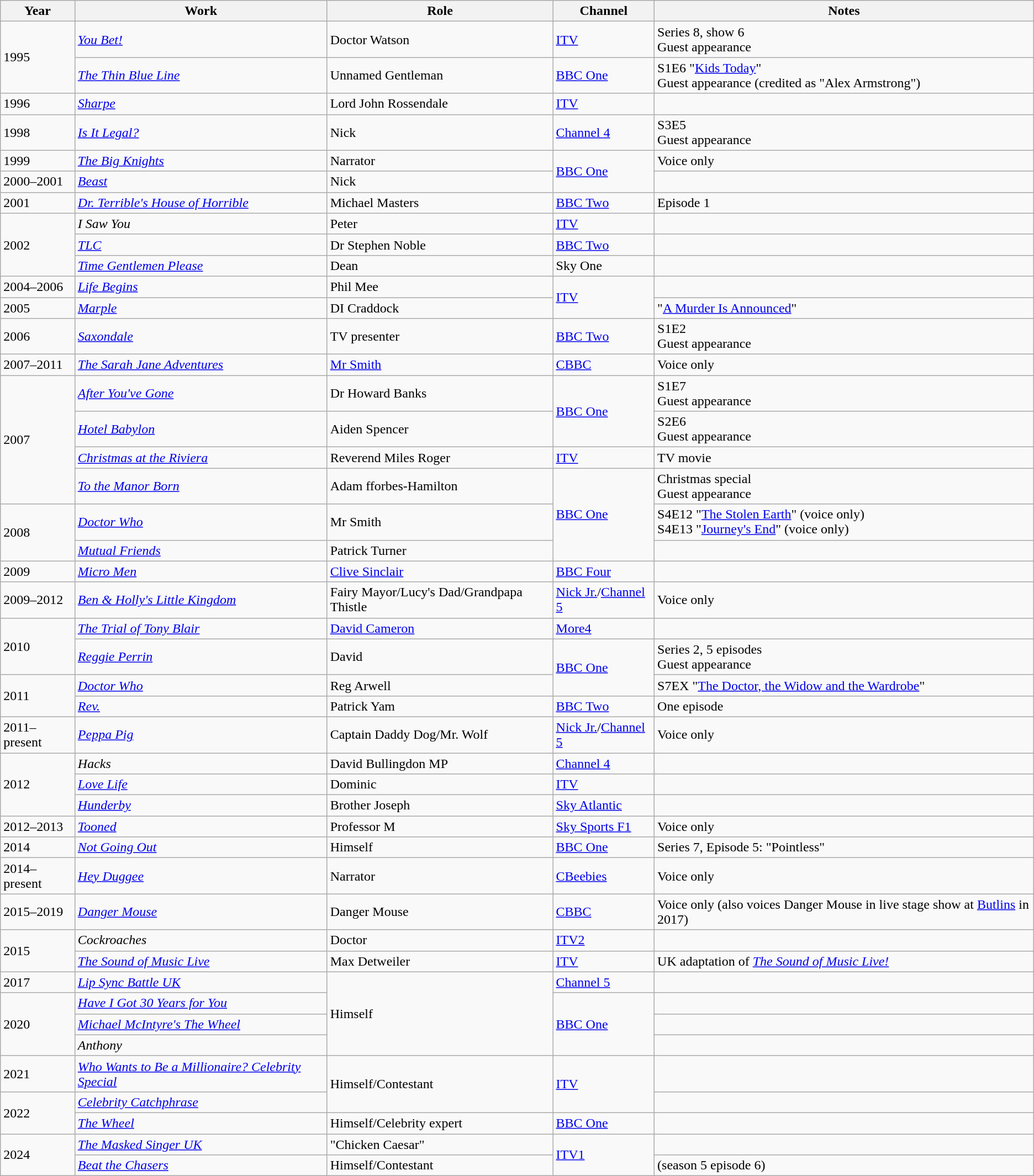<table class="wikitable">
<tr>
<th>Year</th>
<th>Work</th>
<th>Role</th>
<th>Channel</th>
<th>Notes</th>
</tr>
<tr>
<td rowspan="2">1995</td>
<td><em><a href='#'>You Bet!</a></em></td>
<td>Doctor Watson</td>
<td><a href='#'>ITV</a></td>
<td>Series 8, show 6 <br> Guest appearance</td>
</tr>
<tr>
<td><em><a href='#'>The Thin Blue Line</a></em></td>
<td>Unnamed Gentleman</td>
<td><a href='#'>BBC One</a></td>
<td>S1E6 "<a href='#'>Kids Today</a>" <br> Guest appearance (credited as "Alex Armstrong")</td>
</tr>
<tr>
<td>1996</td>
<td><em><a href='#'>Sharpe</a></em></td>
<td>Lord John Rossendale</td>
<td><a href='#'>ITV</a></td>
<td></td>
</tr>
<tr>
<td>1998</td>
<td><em><a href='#'>Is It Legal?</a></em></td>
<td>Nick</td>
<td><a href='#'>Channel 4</a></td>
<td>S3E5<br> Guest appearance</td>
</tr>
<tr>
<td>1999</td>
<td><em><a href='#'>The Big Knights</a></em></td>
<td>Narrator</td>
<td rowspan="2"><a href='#'>BBC One</a></td>
<td>Voice only</td>
</tr>
<tr>
<td>2000–2001</td>
<td><em><a href='#'>Beast</a></em></td>
<td>Nick</td>
<td></td>
</tr>
<tr>
<td>2001</td>
<td><em><a href='#'>Dr. Terrible's House of Horrible</a></em></td>
<td>Michael Masters</td>
<td><a href='#'>BBC Two</a></td>
<td>Episode 1</td>
</tr>
<tr>
<td rowspan="3">2002</td>
<td><em>I Saw You</em></td>
<td>Peter</td>
<td><a href='#'>ITV</a></td>
<td></td>
</tr>
<tr>
<td><em><a href='#'>TLC</a></em></td>
<td>Dr Stephen Noble</td>
<td><a href='#'>BBC Two</a></td>
<td></td>
</tr>
<tr>
<td><em><a href='#'>Time Gentlemen Please</a></em></td>
<td>Dean</td>
<td>Sky One</td>
<td></td>
</tr>
<tr>
<td>2004–2006</td>
<td><em><a href='#'>Life Begins</a></em></td>
<td>Phil Mee</td>
<td rowspan="2"><a href='#'>ITV</a></td>
<td></td>
</tr>
<tr>
<td>2005</td>
<td><em><a href='#'>Marple</a></em></td>
<td>DI Craddock</td>
<td>"<a href='#'>A Murder Is Announced</a>"</td>
</tr>
<tr>
<td>2006</td>
<td><em><a href='#'>Saxondale</a></em></td>
<td>TV presenter</td>
<td><a href='#'>BBC Two</a></td>
<td>S1E2<br>Guest appearance</td>
</tr>
<tr>
<td>2007–2011</td>
<td><em><a href='#'>The Sarah Jane Adventures</a></em></td>
<td><a href='#'>Mr Smith</a></td>
<td><a href='#'>CBBC</a></td>
<td>Voice only</td>
</tr>
<tr>
<td rowspan="4">2007</td>
<td><em><a href='#'>After You've Gone</a></em></td>
<td>Dr Howard Banks</td>
<td rowspan="2"><a href='#'>BBC One</a></td>
<td>S1E7<br>Guest appearance</td>
</tr>
<tr>
<td><em><a href='#'>Hotel Babylon</a></em></td>
<td>Aiden Spencer</td>
<td>S2E6 <br> Guest appearance</td>
</tr>
<tr>
<td><em><a href='#'>Christmas at the Riviera</a></em></td>
<td>Reverend Miles Roger</td>
<td><a href='#'>ITV</a></td>
<td>TV movie</td>
</tr>
<tr>
<td><em><a href='#'>To the Manor Born</a></em></td>
<td>Adam fforbes-Hamilton</td>
<td rowspan="3"><a href='#'>BBC One</a></td>
<td>Christmas special <br> Guest appearance</td>
</tr>
<tr>
<td rowspan="2">2008</td>
<td><em><a href='#'>Doctor Who</a></em></td>
<td>Mr Smith</td>
<td>S4E12 "<a href='#'>The Stolen Earth</a>" (voice only)<br>S4E13 "<a href='#'>Journey's End</a>" (voice only)</td>
</tr>
<tr>
<td><em><a href='#'>Mutual Friends</a></em></td>
<td>Patrick Turner</td>
<td></td>
</tr>
<tr>
<td>2009</td>
<td><em><a href='#'>Micro Men</a></em></td>
<td><a href='#'>Clive Sinclair</a></td>
<td><a href='#'>BBC Four</a></td>
<td></td>
</tr>
<tr>
<td>2009–2012</td>
<td><em><a href='#'>Ben & Holly's Little Kingdom</a></em></td>
<td>Fairy Mayor/Lucy's Dad/Grandpapa Thistle</td>
<td><a href='#'>Nick Jr.</a>/<a href='#'>Channel 5</a></td>
<td>Voice only</td>
</tr>
<tr>
<td rowspan="2">2010</td>
<td><em><a href='#'>The Trial of Tony Blair</a></em></td>
<td><a href='#'>David Cameron</a></td>
<td><a href='#'>More4</a></td>
<td></td>
</tr>
<tr>
<td><em><a href='#'>Reggie Perrin</a></em></td>
<td>David</td>
<td rowspan="2"><a href='#'>BBC One</a></td>
<td>Series 2, 5 episodes<br>Guest appearance</td>
</tr>
<tr>
<td rowspan="2">2011</td>
<td><em><a href='#'>Doctor Who</a></em></td>
<td>Reg Arwell</td>
<td>S7EX "<a href='#'>The Doctor, the Widow and the Wardrobe</a>"</td>
</tr>
<tr>
<td><em><a href='#'>Rev.</a></em></td>
<td>Patrick Yam</td>
<td><a href='#'>BBC Two</a></td>
<td>One episode</td>
</tr>
<tr>
<td>2011–present</td>
<td><em><a href='#'>Peppa Pig</a></em></td>
<td>Captain Daddy Dog/Mr. Wolf</td>
<td><a href='#'>Nick Jr.</a>/<a href='#'>Channel 5</a></td>
<td>Voice only</td>
</tr>
<tr>
<td rowspan="3">2012</td>
<td><em>Hacks</em></td>
<td>David Bullingdon MP</td>
<td><a href='#'>Channel 4</a></td>
<td></td>
</tr>
<tr>
<td><em><a href='#'>Love Life</a></em></td>
<td>Dominic</td>
<td><a href='#'>ITV</a></td>
</tr>
<tr>
<td><em><a href='#'>Hunderby</a></em></td>
<td>Brother Joseph</td>
<td><a href='#'>Sky Atlantic</a></td>
<td></td>
</tr>
<tr>
<td>2012–2013</td>
<td><em><a href='#'>Tooned</a></em></td>
<td>Professor M</td>
<td><a href='#'>Sky Sports F1</a></td>
<td>Voice only</td>
</tr>
<tr>
<td>2014</td>
<td><em><a href='#'>Not Going Out</a></em></td>
<td>Himself</td>
<td><a href='#'>BBC One</a></td>
<td>Series 7, Episode 5: "Pointless"</td>
</tr>
<tr>
<td>2014–present</td>
<td><em><a href='#'>Hey Duggee</a></em></td>
<td>Narrator</td>
<td><a href='#'>CBeebies</a></td>
<td>Voice only</td>
</tr>
<tr>
<td>2015–2019</td>
<td><em><a href='#'>Danger Mouse</a></em></td>
<td>Danger Mouse</td>
<td><a href='#'>CBBC</a></td>
<td>Voice only (also voices Danger Mouse in live stage show at <a href='#'>Butlins</a> in 2017)</td>
</tr>
<tr>
<td rowspan="2">2015</td>
<td><em>Cockroaches</em></td>
<td>Doctor</td>
<td><a href='#'>ITV2</a></td>
<td></td>
</tr>
<tr>
<td><em><a href='#'>The Sound of Music Live</a></em></td>
<td>Max Detweiler</td>
<td><a href='#'>ITV</a></td>
<td>UK adaptation of <em><a href='#'>The Sound of Music Live!</a></em></td>
</tr>
<tr>
<td>2017</td>
<td><em><a href='#'>Lip Sync Battle UK</a></em></td>
<td rowspan="4">Himself</td>
<td><a href='#'>Channel 5</a></td>
<td></td>
</tr>
<tr>
<td rowspan="3">2020</td>
<td><em><a href='#'>Have I Got 30 Years for You</a></em></td>
<td rowspan="3"><a href='#'>BBC One</a></td>
<td></td>
</tr>
<tr>
<td><em><a href='#'>Michael McIntyre's The Wheel</a></em></td>
<td></td>
</tr>
<tr>
<td><em>Anthony</em></td>
<td></td>
</tr>
<tr>
<td>2021</td>
<td><em><a href='#'>Who Wants to Be a Millionaire? Celebrity Special</a></em></td>
<td rowspan="2">Himself/Contestant</td>
<td rowspan="2"><a href='#'>ITV</a></td>
<td></td>
</tr>
<tr>
<td rowspan="2">2022</td>
<td><em><a href='#'>Celebrity Catchphrase</a></em></td>
<td></td>
</tr>
<tr>
<td><em><a href='#'>The Wheel</a></em></td>
<td>Himself/Celebrity expert</td>
<td><a href='#'>BBC One</a></td>
<td></td>
</tr>
<tr>
<td rowspan="2">2024</td>
<td><em><a href='#'>The Masked Singer UK</a></em></td>
<td>"Chicken Caesar"</td>
<td rowspan="2"><a href='#'>ITV1</a></td>
<td></td>
</tr>
<tr>
<td><em><a href='#'>Beat the Chasers</a></em></td>
<td>Himself/Contestant</td>
<td>(season 5 episode 6)</td>
</tr>
</table>
